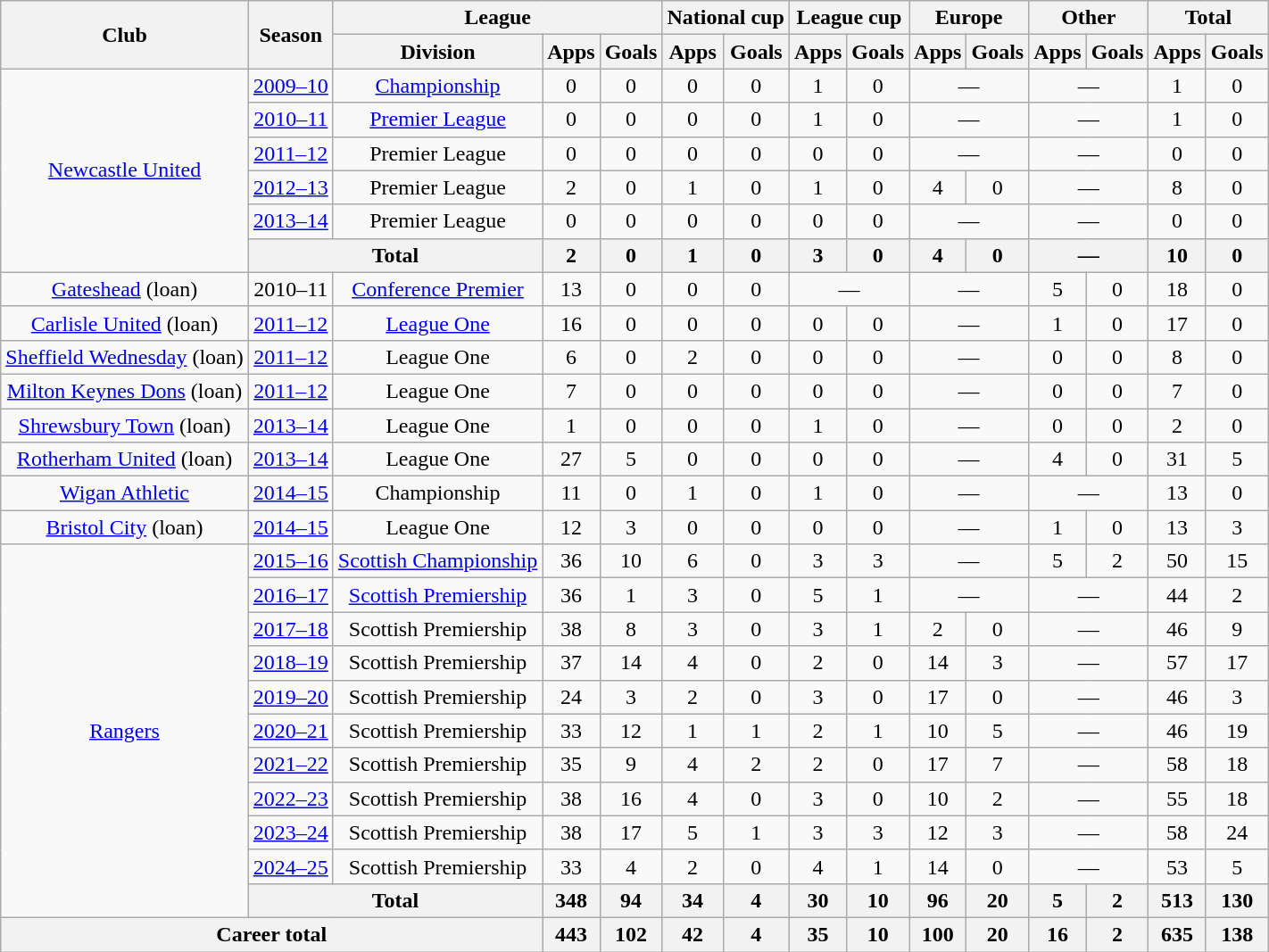<table class="wikitable" style="text-align: center;">
<tr>
<th rowspan="2">Club</th>
<th rowspan="2">Season</th>
<th colspan="3">League</th>
<th colspan="2">National cup</th>
<th colspan="2">League cup</th>
<th colspan="2">Europe</th>
<th colspan="2">Other</th>
<th colspan="2">Total</th>
</tr>
<tr>
<th>Division</th>
<th>Apps</th>
<th>Goals</th>
<th>Apps</th>
<th>Goals</th>
<th>Apps</th>
<th>Goals</th>
<th>Apps</th>
<th>Goals</th>
<th>Apps</th>
<th>Goals</th>
<th>Apps</th>
<th>Goals</th>
</tr>
<tr>
<td rowspan="6"><a href='#'>Newcastle United</a></td>
<td><a href='#'>2009–10</a></td>
<td><a href='#'>Championship</a></td>
<td>0</td>
<td>0</td>
<td>0</td>
<td>0</td>
<td>1</td>
<td>0</td>
<td colspan="2">—</td>
<td colspan="2">—</td>
<td>1</td>
<td>0</td>
</tr>
<tr>
<td><a href='#'>2010–11</a></td>
<td><a href='#'>Premier League</a></td>
<td>0</td>
<td>0</td>
<td>0</td>
<td>0</td>
<td>1</td>
<td>0</td>
<td colspan="2">—</td>
<td colspan="2">—</td>
<td>1</td>
<td>0</td>
</tr>
<tr>
<td><a href='#'>2011–12</a></td>
<td>Premier League</td>
<td>0</td>
<td>0</td>
<td>0</td>
<td>0</td>
<td>0</td>
<td>0</td>
<td colspan="2">—</td>
<td colspan="2">—</td>
<td>0</td>
<td>0</td>
</tr>
<tr>
<td><a href='#'>2012–13</a></td>
<td>Premier League</td>
<td>2</td>
<td>0</td>
<td>1</td>
<td>0</td>
<td>1</td>
<td>0</td>
<td>4</td>
<td>0</td>
<td colspan="2">—</td>
<td>8</td>
<td>0</td>
</tr>
<tr>
<td><a href='#'>2013–14</a></td>
<td>Premier League</td>
<td>0</td>
<td>0</td>
<td>0</td>
<td>0</td>
<td>0</td>
<td>0</td>
<td colspan="2">—</td>
<td colspan="2">—</td>
<td>0</td>
<td>0</td>
</tr>
<tr>
<th colspan="2">Total</th>
<th>2</th>
<th>0</th>
<th>1</th>
<th>0</th>
<th>3</th>
<th>0</th>
<th>4</th>
<th>0</th>
<th colspan="2">—</th>
<th>10</th>
<th>0</th>
</tr>
<tr>
<td><a href='#'>Gateshead</a> (loan)</td>
<td>2010–11</td>
<td><a href='#'>Conference Premier</a></td>
<td>13</td>
<td>0</td>
<td>0</td>
<td>0</td>
<td colspan="2">—</td>
<td colspan="2">—</td>
<td>5</td>
<td>0</td>
<td>18</td>
<td>0</td>
</tr>
<tr>
<td><a href='#'>Carlisle United</a> (loan)</td>
<td><a href='#'>2011–12</a></td>
<td><a href='#'>League One</a></td>
<td>16</td>
<td>0</td>
<td>0</td>
<td>0</td>
<td>0</td>
<td>0</td>
<td colspan="2">—</td>
<td>1</td>
<td>0</td>
<td>17</td>
<td>0</td>
</tr>
<tr>
<td><a href='#'>Sheffield Wednesday</a> (loan)</td>
<td><a href='#'>2011–12</a></td>
<td>League One</td>
<td>6</td>
<td>0</td>
<td>2</td>
<td>0</td>
<td>0</td>
<td>0</td>
<td colspan="2">—</td>
<td>0</td>
<td>0</td>
<td>8</td>
<td>0</td>
</tr>
<tr>
<td><a href='#'>Milton Keynes Dons</a> (loan)</td>
<td><a href='#'>2011–12</a></td>
<td>League One</td>
<td>7</td>
<td>0</td>
<td>0</td>
<td>0</td>
<td>0</td>
<td>0</td>
<td colspan="2">—</td>
<td>0</td>
<td>0</td>
<td>7</td>
<td>0</td>
</tr>
<tr>
<td><a href='#'>Shrewsbury Town</a> (loan)</td>
<td><a href='#'>2013–14</a></td>
<td>League One</td>
<td>1</td>
<td>0</td>
<td>0</td>
<td>0</td>
<td>1</td>
<td>0</td>
<td colspan="2">—</td>
<td>0</td>
<td>0</td>
<td>2</td>
<td>0</td>
</tr>
<tr>
<td><a href='#'>Rotherham United</a> (loan)</td>
<td><a href='#'>2013–14</a></td>
<td>League One</td>
<td>27</td>
<td>5</td>
<td>0</td>
<td>0</td>
<td>0</td>
<td>0</td>
<td colspan="2">—</td>
<td>4</td>
<td>0</td>
<td>31</td>
<td>5</td>
</tr>
<tr>
<td><a href='#'>Wigan Athletic</a></td>
<td><a href='#'>2014–15</a></td>
<td>Championship</td>
<td>11</td>
<td>0</td>
<td>1</td>
<td>0</td>
<td>1</td>
<td>0</td>
<td colspan="2">—</td>
<td colspan="2">—</td>
<td>13</td>
<td>0</td>
</tr>
<tr>
<td><a href='#'>Bristol City</a> (loan)</td>
<td><a href='#'>2014–15</a></td>
<td>League One</td>
<td>12</td>
<td>3</td>
<td>0</td>
<td>0</td>
<td>0</td>
<td>0</td>
<td colspan="2">—</td>
<td>1</td>
<td>0</td>
<td>13</td>
<td>3</td>
</tr>
<tr>
<td rowspan="11"><a href='#'>Rangers</a></td>
<td><a href='#'>2015–16</a></td>
<td><a href='#'>Scottish Championship</a></td>
<td>36</td>
<td>10</td>
<td>6</td>
<td>0</td>
<td>3</td>
<td>3</td>
<td colspan="2">—</td>
<td>5</td>
<td>2</td>
<td>50</td>
<td>15</td>
</tr>
<tr>
<td><a href='#'>2016–17</a></td>
<td><a href='#'>Scottish Premiership</a></td>
<td>36</td>
<td>1</td>
<td>3</td>
<td>0</td>
<td>5</td>
<td>1</td>
<td colspan="2">—</td>
<td colspan="2">—</td>
<td>44</td>
<td>2</td>
</tr>
<tr>
<td><a href='#'>2017–18</a></td>
<td>Scottish Premiership</td>
<td>38</td>
<td>8</td>
<td>3</td>
<td>0</td>
<td>3</td>
<td>1</td>
<td>2</td>
<td>0</td>
<td colspan="2">—</td>
<td>46</td>
<td>9</td>
</tr>
<tr>
<td><a href='#'>2018–19</a></td>
<td>Scottish Premiership</td>
<td>37</td>
<td>14</td>
<td>4</td>
<td>0</td>
<td>2</td>
<td>0</td>
<td>14</td>
<td>3</td>
<td colspan="2">—</td>
<td>57</td>
<td>17</td>
</tr>
<tr>
<td><a href='#'>2019–20</a></td>
<td>Scottish Premiership</td>
<td>24</td>
<td>3</td>
<td>2</td>
<td>0</td>
<td>3</td>
<td>0</td>
<td>17</td>
<td>0</td>
<td colspan="2">—</td>
<td>46</td>
<td>3</td>
</tr>
<tr>
<td><a href='#'>2020–21</a></td>
<td>Scottish Premiership</td>
<td>33</td>
<td>12</td>
<td>1</td>
<td>1</td>
<td>2</td>
<td>1</td>
<td>10</td>
<td>5</td>
<td colspan="2">—</td>
<td>46</td>
<td>19</td>
</tr>
<tr>
<td><a href='#'>2021–22</a></td>
<td>Scottish Premiership</td>
<td>35</td>
<td>9</td>
<td>4</td>
<td>2</td>
<td>2</td>
<td>0</td>
<td>17</td>
<td>7</td>
<td colspan="2">—</td>
<td>58</td>
<td>18</td>
</tr>
<tr>
<td><a href='#'>2022–23</a></td>
<td>Scottish Premiership</td>
<td>38</td>
<td>16</td>
<td>4</td>
<td>0</td>
<td>3</td>
<td>0</td>
<td>10</td>
<td>2</td>
<td colspan="2">—</td>
<td>55</td>
<td>18</td>
</tr>
<tr>
<td><a href='#'>2023–24</a></td>
<td>Scottish Premiership</td>
<td>38</td>
<td>17</td>
<td>5</td>
<td>1</td>
<td>3</td>
<td>3</td>
<td>12</td>
<td>3</td>
<td colspan="2">—</td>
<td>58</td>
<td>24</td>
</tr>
<tr>
<td><a href='#'>2024–25</a></td>
<td>Scottish Premiership</td>
<td>33</td>
<td>4</td>
<td>2</td>
<td>0</td>
<td>4</td>
<td>1</td>
<td>14</td>
<td>0</td>
<td colspan="2">—</td>
<td>53</td>
<td>5</td>
</tr>
<tr>
<th colspan="2">Total</th>
<th>348</th>
<th>94</th>
<th>34</th>
<th>4</th>
<th>30</th>
<th>10</th>
<th>96</th>
<th>20</th>
<th>5</th>
<th>2</th>
<th>513</th>
<th>130</th>
</tr>
<tr>
<th colspan="3">Career total</th>
<th>443</th>
<th>102</th>
<th>42</th>
<th>4</th>
<th>35</th>
<th>10</th>
<th>100</th>
<th>20</th>
<th>16</th>
<th>2</th>
<th>635</th>
<th>138</th>
</tr>
</table>
